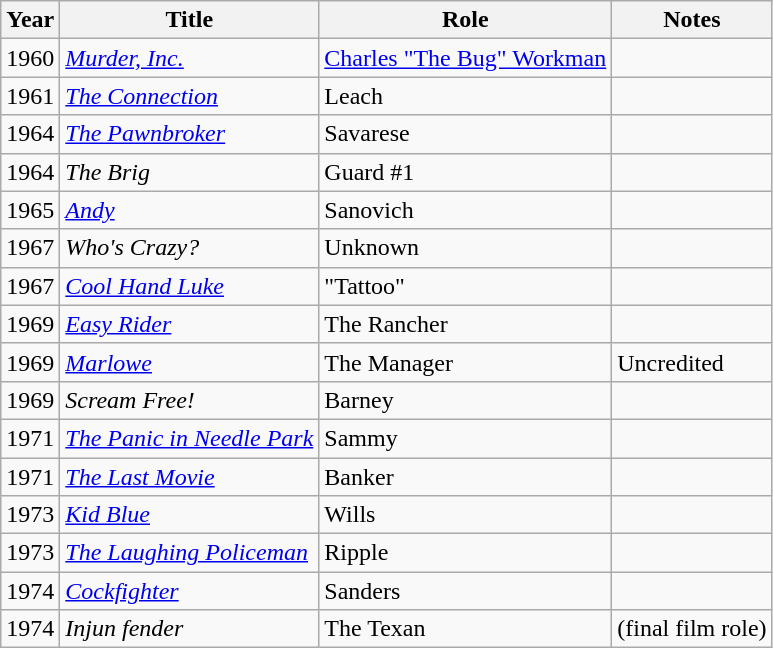<table class="wikitable">
<tr>
<th>Year</th>
<th>Title</th>
<th>Role</th>
<th class="unsortable">Notes</th>
</tr>
<tr>
<td>1960</td>
<td><em><a href='#'>Murder, Inc.</a></em></td>
<td><a href='#'>Charles "The Bug" Workman</a></td>
<td></td>
</tr>
<tr>
<td>1961</td>
<td><em><a href='#'>The Connection</a></em></td>
<td>Leach</td>
<td></td>
</tr>
<tr>
<td>1964</td>
<td><em><a href='#'>The Pawnbroker</a></em></td>
<td>Savarese</td>
<td></td>
</tr>
<tr>
<td>1964</td>
<td><em>The Brig</em></td>
<td>Guard #1</td>
<td></td>
</tr>
<tr>
<td>1965</td>
<td><em><a href='#'>Andy</a></em></td>
<td>Sanovich</td>
<td></td>
</tr>
<tr>
<td>1967</td>
<td><em>Who's Crazy?</em></td>
<td>Unknown</td>
<td></td>
</tr>
<tr>
<td>1967</td>
<td><em><a href='#'>Cool Hand Luke</a></em></td>
<td>"Tattoo"</td>
<td></td>
</tr>
<tr>
<td>1969</td>
<td><em><a href='#'>Easy Rider</a></em></td>
<td>The Rancher</td>
<td></td>
</tr>
<tr>
<td>1969</td>
<td><em><a href='#'>Marlowe</a></em></td>
<td>The Manager</td>
<td>Uncredited</td>
</tr>
<tr>
<td>1969</td>
<td><em>Scream Free!</em></td>
<td>Barney</td>
<td></td>
</tr>
<tr>
<td>1971</td>
<td><em><a href='#'>The Panic in Needle Park</a></em></td>
<td>Sammy</td>
<td></td>
</tr>
<tr>
<td>1971</td>
<td><em><a href='#'>The Last Movie</a></em></td>
<td>Banker</td>
<td></td>
</tr>
<tr>
<td>1973</td>
<td><em><a href='#'>Kid Blue</a></em></td>
<td>Wills</td>
<td></td>
</tr>
<tr>
<td>1973</td>
<td><em><a href='#'>The Laughing Policeman</a></em></td>
<td>Ripple</td>
<td></td>
</tr>
<tr>
<td>1974</td>
<td><em><a href='#'>Cockfighter</a></em></td>
<td>Sanders</td>
<td></td>
</tr>
<tr>
<td>1974</td>
<td><em>Injun fender</em></td>
<td>The Texan</td>
<td>(final film role)</td>
</tr>
</table>
